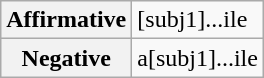<table class="wikitable">
<tr>
<th>Affirmative</th>
<td>[subj1]...ile</td>
</tr>
<tr>
<th>Negative</th>
<td>a[subj1]...ile</td>
</tr>
</table>
